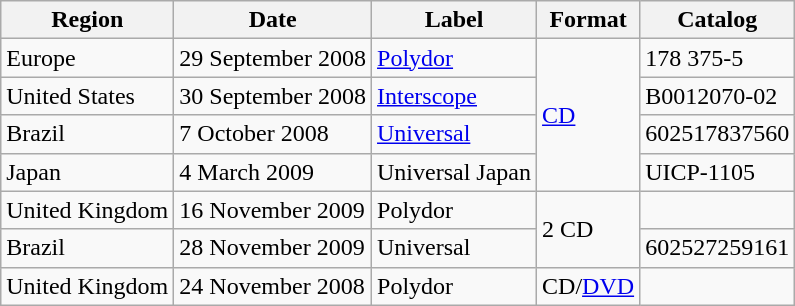<table class="wikitable">
<tr>
<th>Region</th>
<th>Date</th>
<th>Label</th>
<th>Format</th>
<th>Catalog</th>
</tr>
<tr>
<td>Europe</td>
<td>29 September 2008</td>
<td><a href='#'>Polydor</a></td>
<td rowspan="4"><a href='#'>CD</a></td>
<td>178 375-5</td>
</tr>
<tr>
<td>United States</td>
<td>30 September 2008</td>
<td><a href='#'>Interscope</a></td>
<td>B0012070-02</td>
</tr>
<tr>
<td>Brazil</td>
<td>7 October 2008</td>
<td><a href='#'>Universal</a></td>
<td>602517837560</td>
</tr>
<tr>
<td>Japan</td>
<td>4 March 2009</td>
<td>Universal Japan</td>
<td>UICP-1105</td>
</tr>
<tr>
<td>United Kingdom</td>
<td>16 November 2009</td>
<td>Polydor</td>
<td rowspan="2">2 CD</td>
<td></td>
</tr>
<tr>
<td>Brazil</td>
<td>28 November 2009</td>
<td>Universal</td>
<td>602527259161</td>
</tr>
<tr>
<td>United Kingdom</td>
<td>24 November 2008</td>
<td>Polydor</td>
<td>CD/<a href='#'>DVD</a></td>
<td></td>
</tr>
</table>
